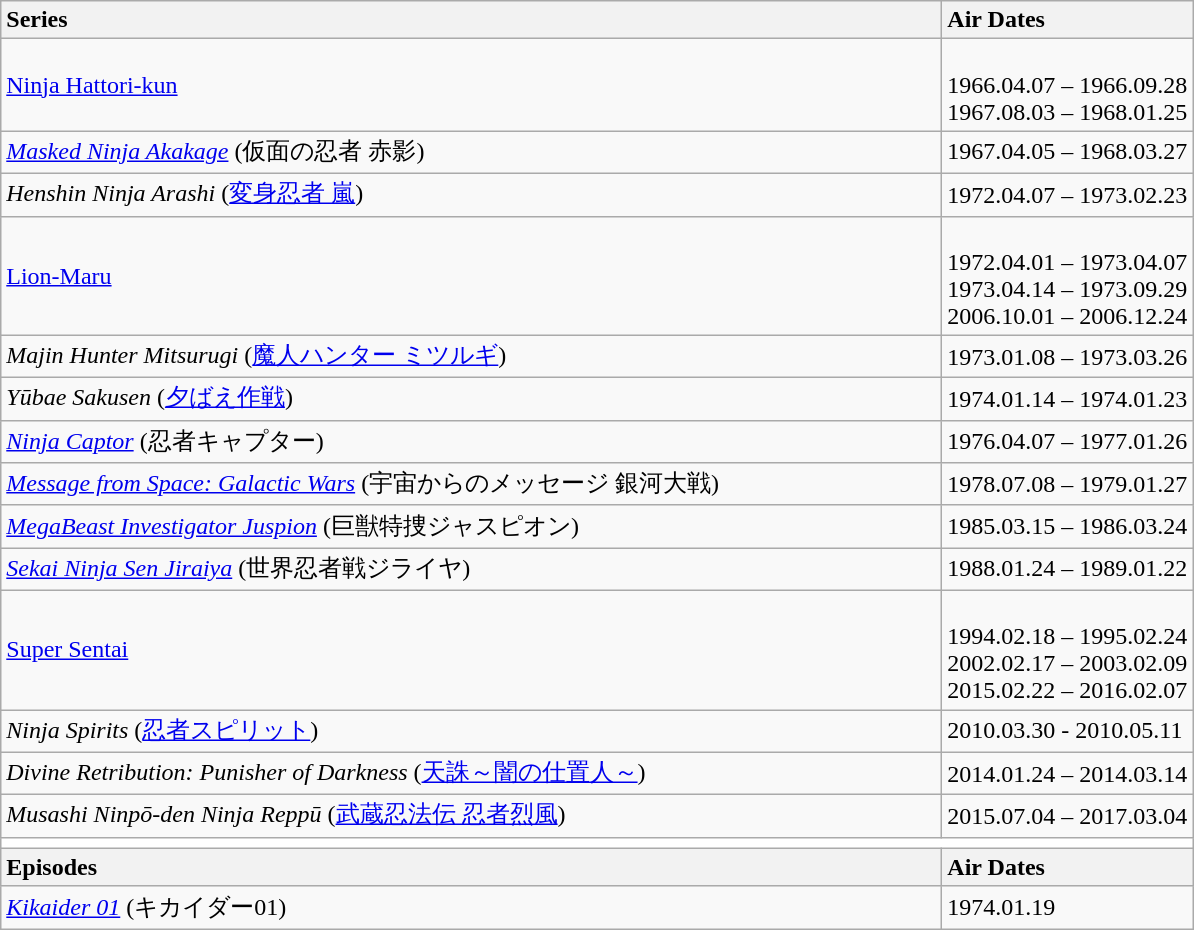<table class="wikitable" border="1">
<tr>
<th width="620" style="text-align:left;">Series</th>
<th width="160" style="text-align:left;">Air Dates</th>
</tr>
<tr>
<td><a href='#'>Ninja Hattori-kun</a><br></td>
<td><br>1966.04.07 – 1966.09.28<br>1967.08.03 – 1968.01.25</td>
</tr>
<tr>
<td><em><a href='#'>Masked Ninja Akakage</a></em> (仮面の忍者 赤影) </td>
<td>1967.04.05 – 1968.03.27</td>
</tr>
<tr>
<td><em>Henshin Ninja Arashi</em> (<a href='#'>変身忍者 嵐</a>) </td>
<td>1972.04.07 – 1973.02.23</td>
</tr>
<tr>
<td><a href='#'>Lion-Maru</a><br></td>
<td><br>1972.04.01 – 1973.04.07<br>1973.04.14 – 1973.09.29<br>2006.10.01 – 2006.12.24</td>
</tr>
<tr>
<td><em>Majin Hunter Mitsurugi</em> (<a href='#'>魔人ハンター ミツルギ</a>) </td>
<td>1973.01.08 – 1973.03.26</td>
</tr>
<tr>
<td><em>Yūbae Sakusen</em> (<a href='#'>夕ばえ作戦</a>)</td>
<td>1974.01.14 – 1974.01.23</td>
</tr>
<tr>
<td><em><a href='#'>Ninja Captor</a></em> (忍者キャプター)</td>
<td>1976.04.07 – 1977.01.26</td>
</tr>
<tr>
<td><em> <a href='#'>Message from Space: Galactic Wars</a></em> (宇宙からのメッセージ 銀河大戦)</td>
<td>1978.07.08 – 1979.01.27</td>
</tr>
<tr>
<td><em><a href='#'>MegaBeast Investigator Juspion</a></em> (巨獣特捜ジャスピオン)</td>
<td>1985.03.15 – 1986.03.24</td>
</tr>
<tr>
<td><em><a href='#'>Sekai Ninja Sen Jiraiya</a></em> (世界忍者戦ジライヤ)</td>
<td>1988.01.24 – 1989.01.22</td>
</tr>
<tr>
<td><a href='#'>Super Sentai</a><br></td>
<td><br> 1994.02.18 – 1995.02.24<br>2002.02.17 – 2003.02.09<br>2015.02.22 – 2016.02.07</td>
</tr>
<tr>
<td><em>Ninja Spirits</em> (<a href='#'>忍者スピリット</a>)</td>
<td>2010.03.30 - 2010.05.11</td>
</tr>
<tr>
<td><em>Divine Retribution: Punisher of Darkness</em> (<a href='#'>天誅～闇の仕置人～</a>)</td>
<td>2014.01.24 – 2014.03.14</td>
</tr>
<tr>
<td><em>Musashi Ninpō-den Ninja Reppū</em> (<a href='#'>武蔵忍法伝 忍者烈風</a>)</td>
<td>2015.07.04 – 2017.03.04</td>
</tr>
<tr>
<td style="background: white" colspan="3"></td>
</tr>
<tr>
<th width="620" style="text-align:left;">Episodes</th>
<th width="160" style="text-align:left;">Air Dates</th>
</tr>
<tr>
<td><em><a href='#'>Kikaider 01</a></em> (キカイダー01)<br></td>
<td>1974.01.19</td>
</tr>
</table>
